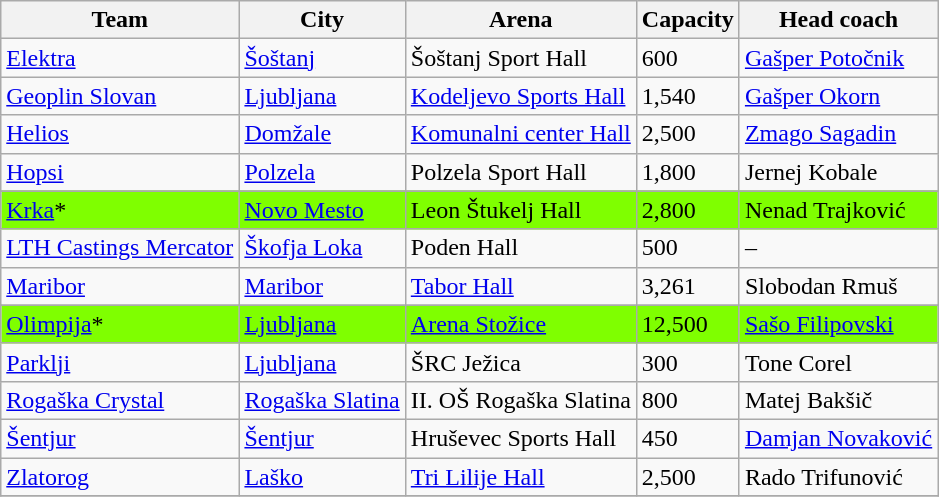<table class="wikitable sortable">
<tr>
<th>Team</th>
<th>City</th>
<th>Arena</th>
<th>Capacity</th>
<th>Head coach</th>
</tr>
<tr>
<td><a href='#'>Elektra</a></td>
<td><a href='#'>Šoštanj</a></td>
<td>Šoštanj Sport Hall</td>
<td>600</td>
<td><a href='#'>Gašper Potočnik</a></td>
</tr>
<tr>
<td><a href='#'>Geoplin Slovan</a></td>
<td><a href='#'>Ljubljana</a></td>
<td><a href='#'>Kodeljevo Sports Hall</a></td>
<td>1,540</td>
<td><a href='#'>Gašper Okorn</a></td>
</tr>
<tr>
<td><a href='#'>Helios</a></td>
<td><a href='#'>Domžale</a></td>
<td><a href='#'>Komunalni center Hall</a></td>
<td>2,500</td>
<td><a href='#'>Zmago Sagadin</a></td>
</tr>
<tr>
<td><a href='#'>Hopsi</a></td>
<td><a href='#'>Polzela</a></td>
<td>Polzela Sport Hall</td>
<td>1,800</td>
<td>Jernej Kobale</td>
</tr>
<tr>
</tr>
<tr bgcolor="#7FFF00">
<td><a href='#'>Krka</a>*</td>
<td><a href='#'>Novo Mesto</a></td>
<td>Leon Štukelj Hall</td>
<td>2,800</td>
<td>Nenad Trajković</td>
</tr>
<tr>
<td><a href='#'>LTH Castings Mercator</a></td>
<td><a href='#'>Škofja Loka</a></td>
<td>Poden Hall</td>
<td>500</td>
<td>–</td>
</tr>
<tr>
<td><a href='#'>Maribor</a></td>
<td><a href='#'>Maribor</a></td>
<td><a href='#'>Tabor Hall</a></td>
<td>3,261</td>
<td>Slobodan Rmuš</td>
</tr>
<tr>
</tr>
<tr bgcolor="#7FFF00">
<td><a href='#'>Olimpija</a>*</td>
<td><a href='#'>Ljubljana</a></td>
<td><a href='#'>Arena Stožice</a></td>
<td>12,500</td>
<td><a href='#'>Sašo Filipovski</a></td>
</tr>
<tr>
<td><a href='#'>Parklji</a></td>
<td><a href='#'>Ljubljana</a></td>
<td>ŠRC Ježica</td>
<td>300</td>
<td>Tone Corel</td>
</tr>
<tr>
<td><a href='#'>Rogaška Crystal</a></td>
<td><a href='#'>Rogaška Slatina</a></td>
<td>II. OŠ Rogaška Slatina</td>
<td>800</td>
<td>Matej Bakšič</td>
</tr>
<tr>
<td><a href='#'>Šentjur</a></td>
<td><a href='#'>Šentjur</a></td>
<td>Hruševec Sports Hall</td>
<td>450</td>
<td><a href='#'>Damjan Novaković</a></td>
</tr>
<tr>
<td><a href='#'>Zlatorog</a></td>
<td><a href='#'>Laško</a></td>
<td><a href='#'>Tri Lilije Hall</a></td>
<td>2,500</td>
<td>Rado Trifunović</td>
</tr>
<tr>
</tr>
</table>
